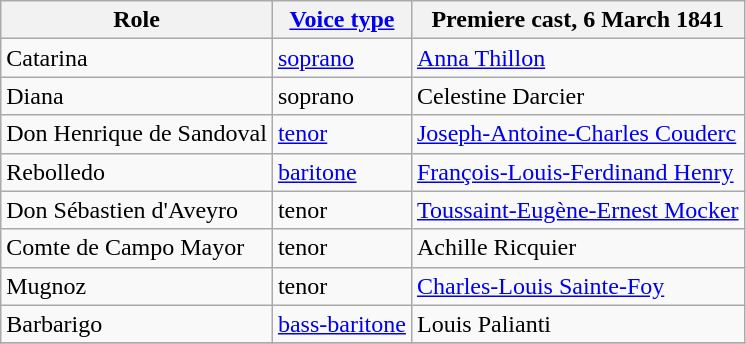<table class="wikitable">
<tr>
<th>Role</th>
<th><a href='#'>Voice type</a></th>
<th>Premiere cast, 6 March 1841</th>
</tr>
<tr>
<td>Catarina</td>
<td><a href='#'>soprano</a></td>
<td><a href='#'>Anna Thillon</a></td>
</tr>
<tr>
<td>Diana</td>
<td>soprano</td>
<td>Celestine Darcier</td>
</tr>
<tr>
<td>Don Henrique de Sandoval</td>
<td><a href='#'>tenor</a></td>
<td><a href='#'>Joseph-Antoine-Charles Couderc</a></td>
</tr>
<tr>
<td>Rebolledo</td>
<td><a href='#'>baritone</a></td>
<td><a href='#'>François-Louis-Ferdinand Henry</a></td>
</tr>
<tr>
<td>Don Sébastien d'Aveyro</td>
<td>tenor</td>
<td><a href='#'>Toussaint-Eugène-Ernest Mocker</a></td>
</tr>
<tr>
<td>Comte de Campo Mayor</td>
<td>tenor</td>
<td>Achille Ricquier</td>
</tr>
<tr>
<td>Mugnoz</td>
<td>tenor</td>
<td><a href='#'>Charles-Louis Sainte-Foy</a></td>
</tr>
<tr>
<td>Barbarigo</td>
<td><a href='#'>bass-baritone</a></td>
<td>Louis Palianti</td>
</tr>
<tr>
</tr>
</table>
